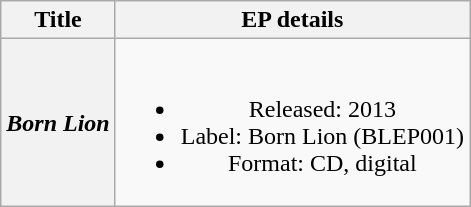<table class="wikitable plainrowheaders" style="text-align:center;" border="1">
<tr>
<th scope="col">Title</th>
<th scope="col">EP details</th>
</tr>
<tr>
<th scope="row"><em>Born Lion</em></th>
<td><br><ul><li>Released: 2013</li><li>Label: Born Lion (BLEP001)</li><li>Format: CD, digital</li></ul></td>
</tr>
</table>
